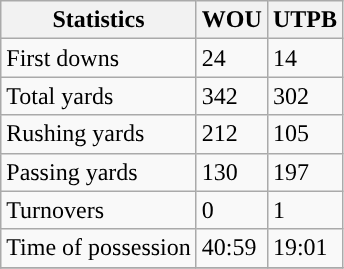<table class="wikitable" style="float: left;">
<tr>
<th>Statistics</th>
<th>WOU</th>
<th>UTPB</th>
</tr>
<tr>
<td>First downs</td>
<td>24</td>
<td>14</td>
</tr>
<tr>
<td>Total yards</td>
<td>342</td>
<td>302</td>
</tr>
<tr>
<td>Rushing yards</td>
<td>212</td>
<td>105</td>
</tr>
<tr>
<td>Passing yards</td>
<td>130</td>
<td>197</td>
</tr>
<tr>
<td>Turnovers</td>
<td>0</td>
<td>1</td>
</tr>
<tr>
<td>Time of possession</td>
<td>40:59</td>
<td>19:01</td>
</tr>
<tr>
</tr>
</table>
